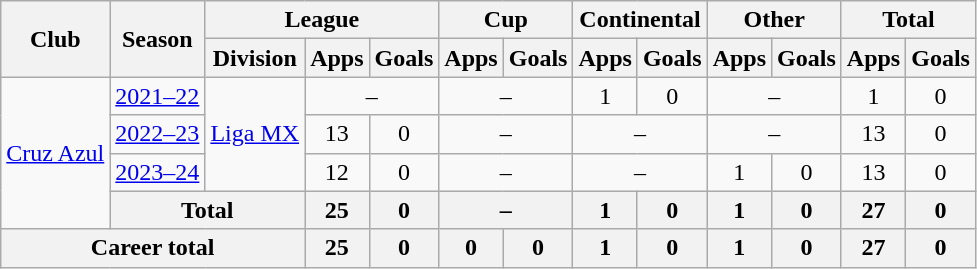<table class="wikitable" style="text-align: center">
<tr>
<th rowspan="2">Club</th>
<th rowspan="2">Season</th>
<th colspan="3">League</th>
<th colspan="2">Cup</th>
<th colspan="2">Continental</th>
<th colspan="2">Other</th>
<th colspan="2">Total</th>
</tr>
<tr>
<th>Division</th>
<th>Apps</th>
<th>Goals</th>
<th>Apps</th>
<th>Goals</th>
<th>Apps</th>
<th>Goals</th>
<th>Apps</th>
<th>Goals</th>
<th>Apps</th>
<th>Goals</th>
</tr>
<tr>
<td rowspan="4"><a href='#'>Cruz Azul</a></td>
<td><a href='#'>2021–22</a></td>
<td rowspan="3"><a href='#'>Liga MX</a></td>
<td colspan="2">–</td>
<td colspan="2">–</td>
<td>1</td>
<td>0</td>
<td colspan="2">–</td>
<td>1</td>
<td>0</td>
</tr>
<tr>
<td><a href='#'>2022–23</a></td>
<td>13</td>
<td>0</td>
<td colspan="2">–</td>
<td colspan="2">–</td>
<td colspan="2">–</td>
<td>13</td>
<td>0</td>
</tr>
<tr>
<td><a href='#'>2023–24</a></td>
<td>12</td>
<td>0</td>
<td colspan="2">–</td>
<td colspan="2">–</td>
<td>1</td>
<td>0</td>
<td>13</td>
<td>0</td>
</tr>
<tr>
<th colspan="2">Total</th>
<th>25</th>
<th>0</th>
<th colspan="2">–</th>
<th>1</th>
<th>0</th>
<th>1</th>
<th>0</th>
<th>27</th>
<th>0</th>
</tr>
<tr>
<th colspan="3"><strong>Career total</strong></th>
<th>25</th>
<th>0</th>
<th>0</th>
<th>0</th>
<th>1</th>
<th>0</th>
<th>1</th>
<th>0</th>
<th>27</th>
<th>0</th>
</tr>
</table>
